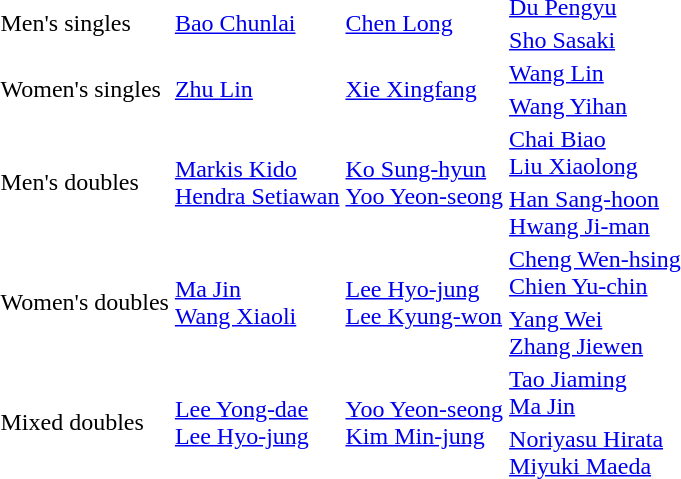<table>
<tr>
<td rowspan=2>Men's singles</td>
<td rowspan=2> <a href='#'>Bao Chunlai</a></td>
<td rowspan=2> <a href='#'>Chen Long</a></td>
<td> <a href='#'>Du Pengyu</a></td>
</tr>
<tr>
<td> <a href='#'>Sho Sasaki</a></td>
</tr>
<tr>
<td rowspan=2>Women's singles</td>
<td rowspan=2> <a href='#'>Zhu Lin</a></td>
<td rowspan=2> <a href='#'>Xie Xingfang</a></td>
<td> <a href='#'>Wang Lin</a></td>
</tr>
<tr>
<td> <a href='#'>Wang Yihan</a></td>
</tr>
<tr>
<td rowspan=2>Men's doubles</td>
<td rowspan=2> <a href='#'>Markis Kido</a> <br> <a href='#'>Hendra Setiawan</a></td>
<td rowspan=2> <a href='#'>Ko Sung-hyun</a> <br> <a href='#'>Yoo Yeon-seong</a></td>
<td> <a href='#'>Chai Biao</a> <br> <a href='#'>Liu Xiaolong</a></td>
</tr>
<tr>
<td> <a href='#'>Han Sang-hoon</a> <br> <a href='#'>Hwang Ji-man</a></td>
</tr>
<tr>
<td rowspan=2>Women's doubles</td>
<td rowspan=2> <a href='#'>Ma Jin</a> <br> <a href='#'>Wang Xiaoli</a></td>
<td rowspan=2> <a href='#'>Lee Hyo-jung</a> <br> <a href='#'>Lee Kyung-won</a></td>
<td> <a href='#'>Cheng Wen-hsing</a> <br> <a href='#'>Chien Yu-chin</a></td>
</tr>
<tr>
<td> <a href='#'>Yang Wei</a> <br> <a href='#'>Zhang Jiewen</a></td>
</tr>
<tr>
<td rowspan=2>Mixed doubles</td>
<td rowspan=2> <a href='#'>Lee Yong-dae</a> <br> <a href='#'>Lee Hyo-jung</a></td>
<td rowspan=2> <a href='#'>Yoo Yeon-seong</a> <br> <a href='#'>Kim Min-jung</a></td>
<td> <a href='#'>Tao Jiaming</a> <br> <a href='#'>Ma Jin</a></td>
</tr>
<tr>
<td> <a href='#'>Noriyasu Hirata</a> <br> <a href='#'>Miyuki Maeda</a></td>
</tr>
</table>
